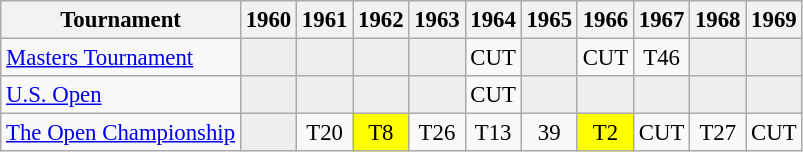<table class="wikitable" style="font-size:95%;text-align:center;">
<tr>
<th>Tournament</th>
<th>1960</th>
<th>1961</th>
<th>1962</th>
<th>1963</th>
<th>1964</th>
<th>1965</th>
<th>1966</th>
<th>1967</th>
<th>1968</th>
<th>1969</th>
</tr>
<tr>
<td align=left><a href='#'>Masters Tournament</a></td>
<td style="background:#eeeeee;"></td>
<td style="background:#eeeeee;"></td>
<td style="background:#eeeeee;"></td>
<td style="background:#eeeeee;"></td>
<td>CUT</td>
<td style="background:#eeeeee;"></td>
<td>CUT</td>
<td>T46</td>
<td style="background:#eeeeee;"></td>
<td style="background:#eeeeee;"></td>
</tr>
<tr>
<td align=left><a href='#'>U.S. Open</a></td>
<td style="background:#eeeeee;"></td>
<td style="background:#eeeeee;"></td>
<td style="background:#eeeeee;"></td>
<td style="background:#eeeeee;"></td>
<td>CUT</td>
<td style="background:#eeeeee;"></td>
<td style="background:#eeeeee;"></td>
<td style="background:#eeeeee;"></td>
<td style="background:#eeeeee;"></td>
<td style="background:#eeeeee;"></td>
</tr>
<tr>
<td align=left><a href='#'>The Open Championship</a></td>
<td style="background:#eeeeee;"></td>
<td>T20</td>
<td style="background:yellow;">T8</td>
<td>T26</td>
<td>T13</td>
<td>39</td>
<td style="background:yellow;">T2</td>
<td>CUT</td>
<td>T27</td>
<td>CUT</td>
</tr>
</table>
